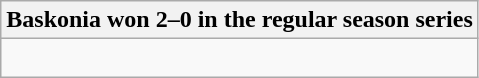<table class="wikitable collapsible collapsed">
<tr>
<th>Baskonia won 2–0 in the regular season series</th>
</tr>
<tr>
<td><br>
</td>
</tr>
</table>
